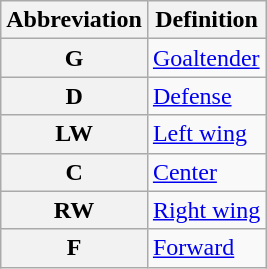<table class="wikitable">
<tr>
<th scope="col">Abbreviation</th>
<th scope="col">Definition</th>
</tr>
<tr>
<th scope="row">G</th>
<td><a href='#'>Goaltender</a></td>
</tr>
<tr>
<th scope="row">D</th>
<td><a href='#'>Defense</a></td>
</tr>
<tr>
<th scope="row">LW</th>
<td><a href='#'>Left wing</a></td>
</tr>
<tr>
<th scope="row">C</th>
<td><a href='#'>Center</a></td>
</tr>
<tr>
<th scope="row">RW</th>
<td><a href='#'>Right wing</a></td>
</tr>
<tr>
<th scope="row">F</th>
<td><a href='#'>Forward</a></td>
</tr>
</table>
